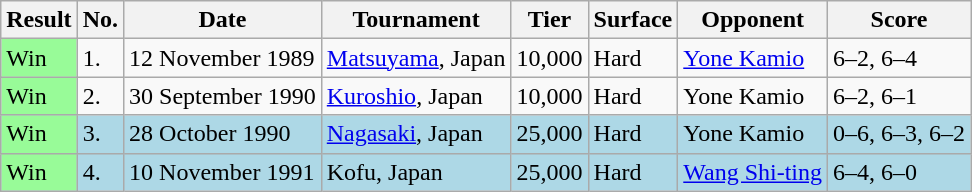<table class="sortable wikitable">
<tr>
<th>Result</th>
<th>No.</th>
<th>Date</th>
<th>Tournament</th>
<th>Tier</th>
<th>Surface</th>
<th>Opponent</th>
<th class="unsortable">Score</th>
</tr>
<tr>
<td style="background:#98fb98;">Win</td>
<td>1.</td>
<td>12 November 1989</td>
<td><a href='#'>Matsuyama</a>, Japan</td>
<td>10,000</td>
<td>Hard</td>
<td> <a href='#'>Yone Kamio</a></td>
<td>6–2, 6–4</td>
</tr>
<tr>
<td style="background:#98fb98;">Win</td>
<td>2.</td>
<td>30 September 1990</td>
<td><a href='#'>Kuroshio</a>, Japan</td>
<td>10,000</td>
<td>Hard</td>
<td> Yone Kamio</td>
<td>6–2, 6–1</td>
</tr>
<tr style="background:lightblue;">
<td style="background:#98fb98;">Win</td>
<td>3.</td>
<td>28 October 1990</td>
<td><a href='#'>Nagasaki</a>, Japan</td>
<td>25,000</td>
<td>Hard</td>
<td> Yone Kamio</td>
<td>0–6, 6–3, 6–2</td>
</tr>
<tr style="background:lightblue;">
<td style="background:#98fb98;">Win</td>
<td>4.</td>
<td>10 November 1991</td>
<td>Kofu, Japan</td>
<td>25,000</td>
<td>Hard</td>
<td> <a href='#'>Wang Shi-ting</a></td>
<td>6–4, 6–0</td>
</tr>
</table>
